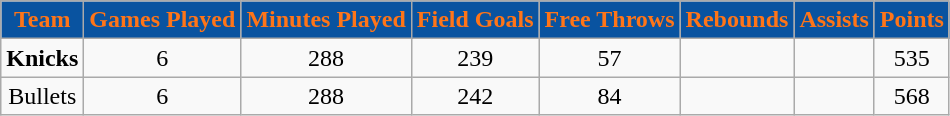<table class="wikitable">
<tr>
<th style="color:#FF7518; background:#0953a0;">Team</th>
<th style="color:#FF7518; background:#0953a0;">Games Played</th>
<th style="color:#FF7518; background:#0953a0;">Minutes Played</th>
<th style="color:#FF7518; background:#0953a0;">Field Goals</th>
<th style="color:#FF7518; background:#0953a0;">Free Throws</th>
<th style="color:#FF7518; background:#0953a0;">Rebounds</th>
<th style="color:#FF7518; background:#0953a0;">Assists</th>
<th style="color:#FF7518; background:#0953a0;">Points</th>
</tr>
<tr align="center">
<td><strong>Knicks</strong></td>
<td>6</td>
<td>288</td>
<td>239</td>
<td>57</td>
<td></td>
<td></td>
<td>535</td>
</tr>
<tr align="center">
<td>Bullets</td>
<td>6</td>
<td>288</td>
<td>242</td>
<td>84</td>
<td></td>
<td></td>
<td>568</td>
</tr>
</table>
